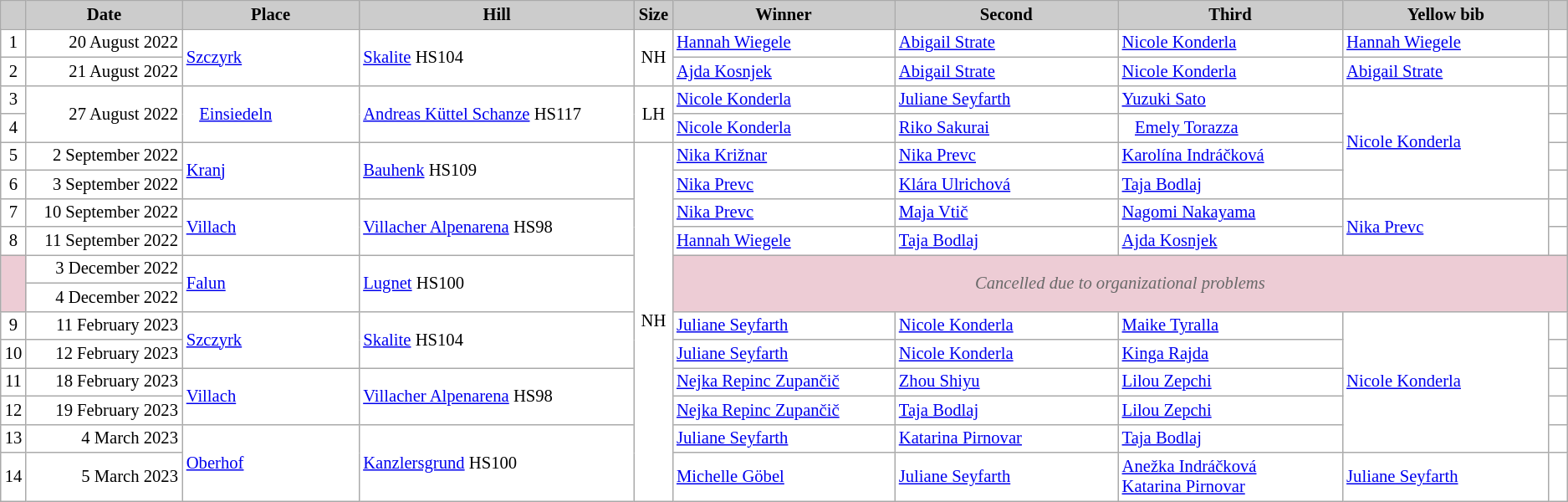<table class="wikitable plainrowheaders" style="background:#fff; font-size:86%; line-height:16px; border:grey solid 1px; border-collapse:collapse;">
<tr>
<th scope="col" style="background:#ccc; width=45 px;"></th>
<th scope="col" style="background:#ccc; width:130px;">Date</th>
<th scope="col" style="background:#ccc; width:150px;">Place</th>
<th scope="col" style="background:#ccc; width:240px;">Hill</th>
<th scope="col" style="background:#ccc; width:20px;">Size</th>
<th scope="col" style="background:#ccc; width:195px;">Winner</th>
<th scope="col" style="background:#ccc; width:195px;">Second</th>
<th scope="col" style="background:#ccc; width:195px;">Third</th>
<th scope="col" style="background:#ccc; width:180px;">Yellow bib</th>
<th scope="col" style="background:#ccc; width:10px;"></th>
</tr>
<tr>
<td align="center">1</td>
<td align="right">20 August 2022</td>
<td rowspan=2> <a href='#'>Szczyrk</a></td>
<td rowspan=2><a href='#'>Skalite</a> HS104</td>
<td rowspan=2 align="center">NH</td>
<td> <a href='#'>Hannah Wiegele</a></td>
<td> <a href='#'>Abigail Strate</a></td>
<td> <a href='#'>Nicole Konderla</a></td>
<td> <a href='#'>Hannah Wiegele</a></td>
<td></td>
</tr>
<tr>
<td align="center">2</td>
<td align="right">21 August 2022</td>
<td> <a href='#'>Ajda Kosnjek</a></td>
<td> <a href='#'>Abigail Strate</a></td>
<td> <a href='#'>Nicole Konderla</a></td>
<td> <a href='#'>Abigail Strate</a></td>
<td></td>
</tr>
<tr>
<td align="center">3</td>
<td rowspan=2 align="right">27 August 2022</td>
<td rowspan=2>   <a href='#'>Einsiedeln</a></td>
<td rowspan=2><a href='#'>Andreas Küttel Schanze</a> HS117</td>
<td rowspan=2 align="center">LH</td>
<td> <a href='#'>Nicole Konderla</a></td>
<td> <a href='#'>Juliane Seyfarth</a></td>
<td> <a href='#'>Yuzuki Sato</a></td>
<td rowspan=4> <a href='#'>Nicole Konderla</a></td>
<td></td>
</tr>
<tr>
<td align="center">4</td>
<td> <a href='#'>Nicole Konderla</a></td>
<td> <a href='#'>Riko Sakurai</a></td>
<td>   <a href='#'>Emely Torazza</a></td>
<td></td>
</tr>
<tr>
<td align="center">5</td>
<td align="right">2 September 2022</td>
<td rowspan=2> <a href='#'>Kranj</a></td>
<td rowspan=2><a href='#'>Bauhenk</a> HS109</td>
<td rowspan=12 align="center">NH</td>
<td> <a href='#'>Nika Križnar</a></td>
<td> <a href='#'>Nika Prevc</a></td>
<td> <a href='#'>Karolína Indráčková</a></td>
<td></td>
</tr>
<tr>
<td align="center">6</td>
<td align="right">3 September 2022</td>
<td> <a href='#'>Nika Prevc</a></td>
<td> <a href='#'>Klára Ulrichová</a></td>
<td> <a href='#'>Taja Bodlaj</a></td>
<td></td>
</tr>
<tr>
<td align="center">7</td>
<td align="right">10 September 2022</td>
<td rowspan=2> <a href='#'>Villach</a></td>
<td rowspan=2><a href='#'>Villacher Alpenarena</a> HS98</td>
<td> <a href='#'>Nika Prevc</a></td>
<td> <a href='#'>Maja Vtič</a></td>
<td> <a href='#'>Nagomi Nakayama</a></td>
<td rowspan=2> <a href='#'>Nika Prevc</a></td>
<td></td>
</tr>
<tr>
<td align="center">8</td>
<td align="right">11 September 2022</td>
<td> <a href='#'>Hannah Wiegele</a></td>
<td> <a href='#'>Taja Bodlaj</a></td>
<td> <a href='#'>Ajda Kosnjek</a></td>
<td></td>
</tr>
<tr>
<td rowspan=2 align="center" bgcolor="EDCCD5"></td>
<td style="text-align:right">3 December 2022</td>
<td rowspan=2> <a href='#'>Falun</a></td>
<td rowspan=2><a href='#'>Lugnet</a> HS100</td>
<td align="center" colspan="5" rowspan="2" bgcolor="EDCCD5" style=color:#696969><em>Cancelled due to organizational problems</em></td>
</tr>
<tr>
<td style="text-align:right">4 December 2022</td>
</tr>
<tr>
<td align="center">9</td>
<td align="right">11 February 2023</td>
<td rowspan=2> <a href='#'>Szczyrk</a></td>
<td rowspan=2><a href='#'>Skalite</a> HS104</td>
<td> <a href='#'>Juliane Seyfarth</a></td>
<td> <a href='#'>Nicole Konderla</a></td>
<td> <a href='#'>Maike Tyralla</a></td>
<td rowspan=5> <a href='#'>Nicole Konderla</a></td>
<td></td>
</tr>
<tr>
<td align="center">10</td>
<td align="right">12 February 2023</td>
<td> <a href='#'>Juliane Seyfarth</a></td>
<td> <a href='#'>Nicole Konderla</a></td>
<td> <a href='#'>Kinga Rajda</a></td>
<td></td>
</tr>
<tr>
<td align="center">11</td>
<td align="right">18 February 2023</td>
<td rowspan=2> <a href='#'>Villach</a></td>
<td rowspan=2><a href='#'>Villacher Alpenarena</a> HS98</td>
<td> <a href='#'>Nejka Repinc Zupančič</a></td>
<td> <a href='#'>Zhou Shiyu</a></td>
<td> <a href='#'>Lilou Zepchi</a></td>
<td></td>
</tr>
<tr>
<td align="center">12</td>
<td align="right">19 February 2023</td>
<td> <a href='#'>Nejka Repinc Zupančič</a></td>
<td> <a href='#'>Taja Bodlaj</a></td>
<td> <a href='#'>Lilou Zepchi</a></td>
<td></td>
</tr>
<tr>
<td align="center">13</td>
<td align="right">4 March 2023</td>
<td rowspan=2> <a href='#'>Oberhof</a></td>
<td rowspan=2><a href='#'>Kanzlersgrund</a> HS100</td>
<td> <a href='#'>Juliane Seyfarth</a></td>
<td> <a href='#'>Katarina Pirnovar</a></td>
<td> <a href='#'>Taja Bodlaj</a></td>
<td></td>
</tr>
<tr>
<td align="center">14</td>
<td align="right">5 March 2023</td>
<td> <a href='#'>Michelle Göbel</a></td>
<td> <a href='#'>Juliane Seyfarth</a></td>
<td> <a href='#'>Anežka Indráčková</a><br> <a href='#'>Katarina Pirnovar</a></td>
<td> <a href='#'>Juliane Seyfarth</a></td>
<td></td>
</tr>
</table>
